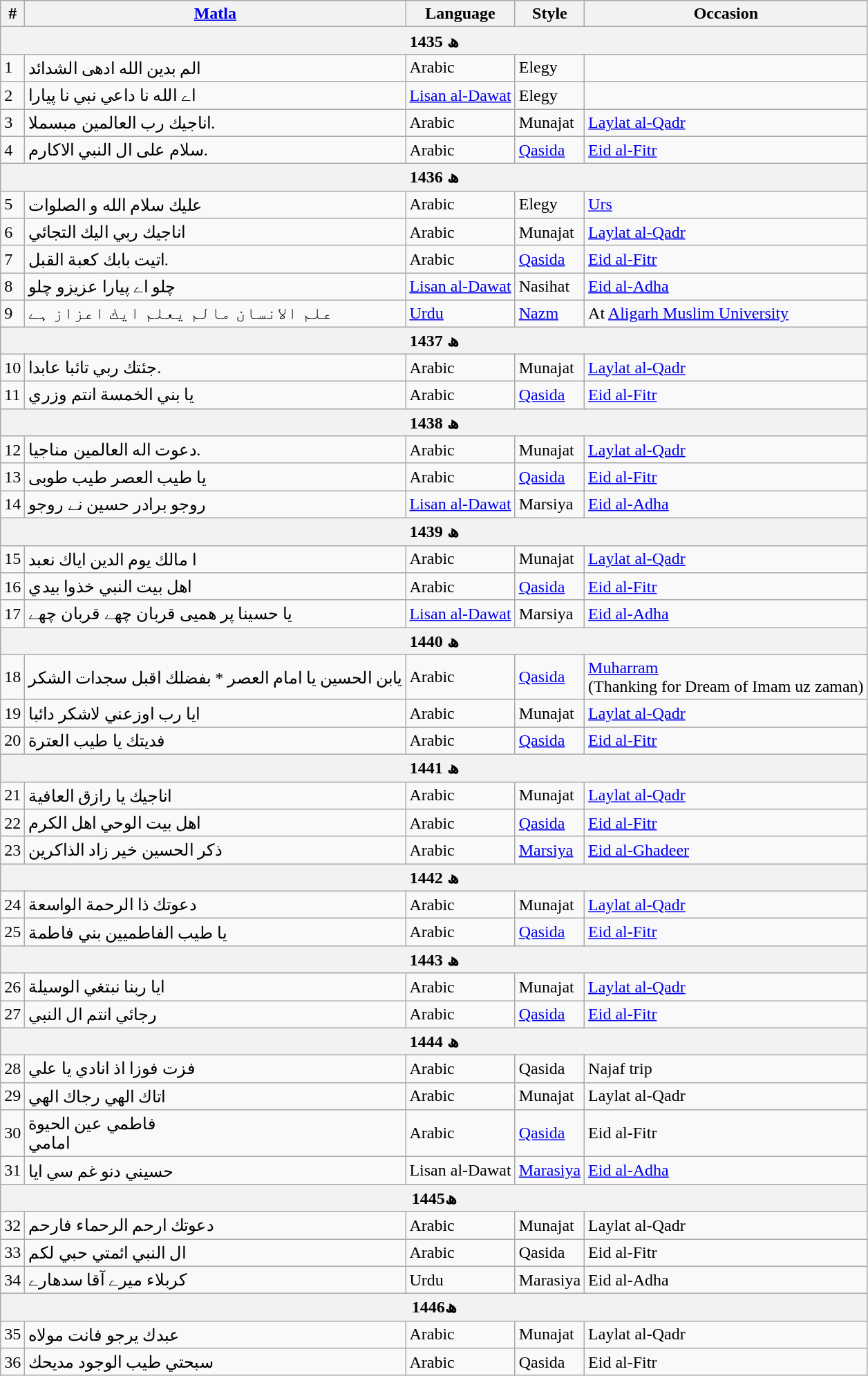<table class="wikitable">
<tr>
<th>#</th>
<th><a href='#'>Matla</a></th>
<th>Language</th>
<th>Style</th>
<th>Occasion</th>
</tr>
<tr>
<th colspan=5>1435 ھ</th>
</tr>
<tr>
<td>1</td>
<td>الم بدين الله ادهى الشدائد</td>
<td>Arabic</td>
<td>Elegy</td>
<td></td>
</tr>
<tr>
<td>2</td>
<td>اے الله نا داعي نبي نا پيارا</td>
<td><a href='#'>Lisan al-Dawat</a></td>
<td>Elegy</td>
<td></td>
</tr>
<tr>
<td>3</td>
<td>اناجيك رب العالمين مبسملا.</td>
<td>Arabic</td>
<td>Munajat</td>
<td><a href='#'>Laylat al-Qadr</a></td>
</tr>
<tr>
<td>4</td>
<td>سلام على ال النبي الاكارم.</td>
<td>Arabic</td>
<td><a href='#'>Qasida</a></td>
<td><a href='#'>Eid al-Fitr</a></td>
</tr>
<tr>
<th colspan=5>1436 ھ</th>
</tr>
<tr>
<td>5</td>
<td>عليك سلام الله و الصلوات</td>
<td>Arabic</td>
<td>Elegy</td>
<td><a href='#'>Urs</a></td>
</tr>
<tr>
<td>6</td>
<td>اناجيك ربي اليك التجائي</td>
<td>Arabic</td>
<td>Munajat</td>
<td><a href='#'>Laylat al-Qadr</a></td>
</tr>
<tr>
<td>7</td>
<td>اتيت بابك كعبة القبل.</td>
<td>Arabic</td>
<td><a href='#'>Qasida</a></td>
<td><a href='#'>Eid al-Fitr</a></td>
</tr>
<tr>
<td>8</td>
<td>چلو اے پیارا عزیزو چلو</td>
<td><a href='#'>Lisan al-Dawat</a></td>
<td>Nasihat</td>
<td><a href='#'>Eid al-Adha</a></td>
</tr>
<tr>
<td>9</td>
<td>علم الانسان مالم یعلم ايك اعزاز ہے</td>
<td><a href='#'>Urdu</a></td>
<td><a href='#'>Nazm</a></td>
<td>At <a href='#'>Aligarh Muslim University</a></td>
</tr>
<tr>
<th colspan=5>1437 ھ</th>
</tr>
<tr>
<td>10</td>
<td>جئتك ربي تائبا عابدا.</td>
<td>Arabic</td>
<td>Munajat</td>
<td><a href='#'>Laylat al-Qadr</a></td>
</tr>
<tr>
<td>11</td>
<td>يا بني الخمسة انتم وزري</td>
<td>Arabic</td>
<td><a href='#'>Qasida</a></td>
<td><a href='#'>Eid al-Fitr</a></td>
</tr>
<tr>
<th colspan=5>1438 ھ</th>
</tr>
<tr>
<td>12</td>
<td>دعوت اله العالمين مناجيا.</td>
<td>Arabic</td>
<td>Munajat</td>
<td><a href='#'>Laylat al-Qadr</a></td>
</tr>
<tr>
<td>13</td>
<td>يا طيب العصر طيب طوبى</td>
<td>Arabic</td>
<td><a href='#'>Qasida</a></td>
<td><a href='#'>Eid al-Fitr</a></td>
</tr>
<tr>
<td>14</td>
<td>روجو برادر حسين نے روجو</td>
<td><a href='#'>Lisan al-Dawat</a></td>
<td>Marsiya</td>
<td><a href='#'>Eid al-Adha</a></td>
</tr>
<tr>
<th colspan=5>1439 ھ</th>
</tr>
<tr>
<td>15</td>
<td>ا مالك يوم الدين اياك نعبد</td>
<td>Arabic</td>
<td>Munajat</td>
<td><a href='#'>Laylat al-Qadr</a></td>
</tr>
<tr>
<td>16</td>
<td>اھل بيت النبي خذوا بيدي</td>
<td>Arabic</td>
<td><a href='#'>Qasida</a></td>
<td><a href='#'>Eid al-Fitr</a></td>
</tr>
<tr>
<td>17</td>
<td>يا حسينا پر هميى قربان چهے قربان چهے</td>
<td><a href='#'>Lisan al-Dawat</a></td>
<td>Marsiya</td>
<td><a href='#'>Eid al-Adha</a></td>
</tr>
<tr>
<th colspan=5>1440 ھ</th>
</tr>
<tr>
<td>18</td>
<td>يابن الحسين يا امام العصر * بفضلك اقبل سجدات الشكر</td>
<td>Arabic</td>
<td><a href='#'>Qasida</a></td>
<td><a href='#'>Muharram</a><br>(Thanking for Dream of Imam uz zaman)</td>
</tr>
<tr>
<td>19</td>
<td>ايا رب اوزعني لاشكر دائبا</td>
<td>Arabic</td>
<td>Munajat</td>
<td><a href='#'>Laylat al-Qadr</a></td>
</tr>
<tr>
<td>20</td>
<td>فديتك يا طيب العترة</td>
<td>Arabic</td>
<td><a href='#'>Qasida</a></td>
<td><a href='#'>Eid al-Fitr</a></td>
</tr>
<tr>
<th colspan=5>1441 ھ</th>
</tr>
<tr>
<td>21</td>
<td>اناجيك يا رازق العافية</td>
<td>Arabic</td>
<td>Munajat</td>
<td><a href='#'>Laylat al-Qadr</a></td>
</tr>
<tr>
<td>22</td>
<td>اهل بيت الوحي اهل الكرم</td>
<td>Arabic</td>
<td><a href='#'>Qasida</a></td>
<td><a href='#'>Eid al-Fitr</a></td>
</tr>
<tr>
<td>23</td>
<td>ذكر الحسين خير زاد الذاكرين</td>
<td>Arabic</td>
<td><a href='#'>Marsiya</a></td>
<td><a href='#'>Eid al-Ghadeer</a></td>
</tr>
<tr>
<th colspan=5>1442 ھ</th>
</tr>
<tr>
<td>24</td>
<td> دعوتك ذا الرحمة الواسعة</td>
<td>Arabic</td>
<td>Munajat</td>
<td><a href='#'>Laylat al-Qadr</a></td>
</tr>
<tr>
<td>25</td>
<td>يا طيب الفاطميين بني فاطمة</td>
<td>Arabic</td>
<td><a href='#'>Qasida</a></td>
<td><a href='#'>Eid al-Fitr</a></td>
</tr>
<tr>
<th colspan=5>1443 ھ</th>
</tr>
<tr>
<td>26</td>
<td>ايا ربنا نبتغي الوسيلة</td>
<td>Arabic</td>
<td>Munajat</td>
<td><a href='#'>Laylat al-Qadr</a></td>
</tr>
<tr>
<td>27</td>
<td>رجائي انتم ال النبي</td>
<td>Arabic</td>
<td><a href='#'>Qasida</a></td>
<td><a href='#'>Eid al-Fitr</a></td>
</tr>
<tr>
<th colspan=5>1444 ھ</th>
</tr>
<tr>
<td>28</td>
<td>فزت فوزا اذ انادي يا علي</td>
<td>Arabic</td>
<td>Qasida</td>
<td>Najaf trip</td>
</tr>
<tr>
<td>29</td>
<td>اتاك الهي رجاك الهي</td>
<td>Arabic</td>
<td>Munajat</td>
<td>Laylat al-Qadr</td>
</tr>
<tr>
<td>30</td>
<td>فاطمي عين الحيوة<br>امامي</td>
<td>Arabic</td>
<td><a href='#'>Qasida</a></td>
<td>Eid al-Fitr</td>
</tr>
<tr>
<td>31</td>
<td>حسيني دنو غم سي ايا</td>
<td>Lisan al-Dawat</td>
<td><a href='#'>Marasiya</a></td>
<td><a href='#'>Eid al-Adha</a></td>
</tr>
<tr>
<th colspan="5">1445ھ</th>
</tr>
<tr>
<td>32</td>
<td>دعوتك ارحم الرحماء فارحم</td>
<td>Arabic</td>
<td>Munajat</td>
<td>Laylat al-Qadr</td>
</tr>
<tr>
<td>33</td>
<td>ال النبي ائمتي حبي لكم</td>
<td>Arabic</td>
<td>Qasida</td>
<td>Eid al-Fitr</td>
</tr>
<tr>
<td>34</td>
<td>کربلاء میرے آقا سدهارے</td>
<td>Urdu</td>
<td>Marasiya</td>
<td>Eid al-Adha</td>
</tr>
<tr>
<th colspan="5">1446ھ</th>
</tr>
<tr>
<td>35</td>
<td>عبدك يرجو فانت مولاه</td>
<td>Arabic</td>
<td>Munajat</td>
<td>Laylat al-Qadr</td>
</tr>
<tr>
<td>36</td>
<td>سبحتي  طيب الوجود مديحك</td>
<td>Arabic</td>
<td>Qasida</td>
<td>Eid al-Fitr</td>
</tr>
</table>
